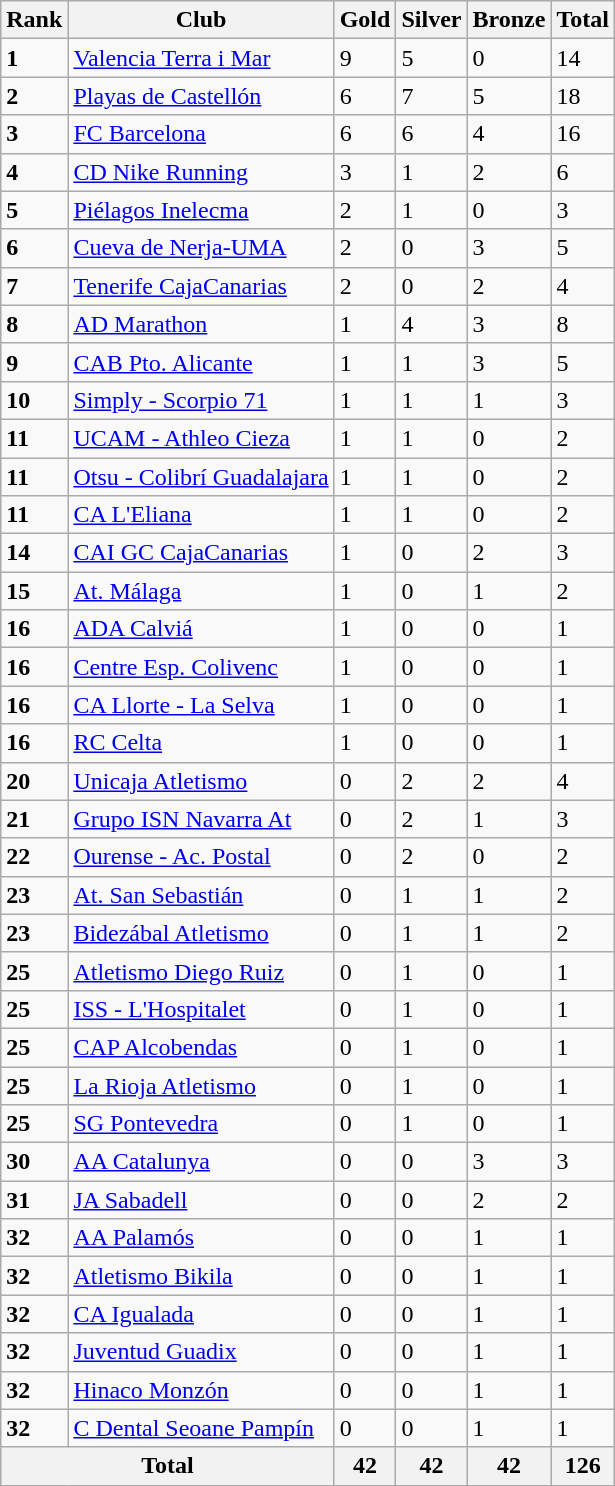<table class=wikitable>
<tr>
<th>Rank</th>
<th>Club</th>
<th>Gold</th>
<th>Silver</th>
<th>Bronze</th>
<th>Total</th>
</tr>
<tr>
<td><strong>1</strong></td>
<td><a href='#'>Valencia Terra i Mar</a></td>
<td>9</td>
<td>5</td>
<td>0</td>
<td>14</td>
</tr>
<tr>
<td><strong>2</strong></td>
<td><a href='#'>Playas de Castellón</a></td>
<td>6</td>
<td>7</td>
<td>5</td>
<td>18</td>
</tr>
<tr>
<td><strong>3</strong></td>
<td><a href='#'>FC Barcelona</a></td>
<td>6</td>
<td>6</td>
<td>4</td>
<td>16</td>
</tr>
<tr>
<td><strong>4</strong></td>
<td><a href='#'>CD Nike Running</a></td>
<td>3</td>
<td>1</td>
<td>2</td>
<td>6</td>
</tr>
<tr>
<td><strong>5</strong></td>
<td><a href='#'>Piélagos Inelecma</a></td>
<td>2</td>
<td>1</td>
<td>0</td>
<td>3</td>
</tr>
<tr>
<td><strong>6</strong></td>
<td><a href='#'>Cueva de Nerja-UMA</a></td>
<td>2</td>
<td>0</td>
<td>3</td>
<td>5</td>
</tr>
<tr>
<td><strong>7</strong></td>
<td><a href='#'>Tenerife CajaCanarias</a></td>
<td>2</td>
<td>0</td>
<td>2</td>
<td>4</td>
</tr>
<tr>
<td><strong>8</strong></td>
<td><a href='#'>AD Marathon</a></td>
<td>1</td>
<td>4</td>
<td>3</td>
<td>8</td>
</tr>
<tr>
<td><strong>9</strong></td>
<td><a href='#'>CAB Pto. Alicante</a></td>
<td>1</td>
<td>1</td>
<td>3</td>
<td>5</td>
</tr>
<tr>
<td><strong>10</strong></td>
<td><a href='#'>Simply - Scorpio 71</a></td>
<td>1</td>
<td>1</td>
<td>1</td>
<td>3</td>
</tr>
<tr>
<td><strong>11</strong></td>
<td><a href='#'>UCAM - Athleo Cieza</a></td>
<td>1</td>
<td>1</td>
<td>0</td>
<td>2</td>
</tr>
<tr>
<td><strong>11</strong></td>
<td><a href='#'>Otsu - Colibrí Guadalajara</a></td>
<td>1</td>
<td>1</td>
<td>0</td>
<td>2</td>
</tr>
<tr>
<td><strong>11</strong></td>
<td><a href='#'>CA L'Eliana</a></td>
<td>1</td>
<td>1</td>
<td>0</td>
<td>2</td>
</tr>
<tr>
<td><strong>14</strong></td>
<td><a href='#'>CAI GC CajaCanarias</a></td>
<td>1</td>
<td>0</td>
<td>2</td>
<td>3</td>
</tr>
<tr>
<td><strong>15</strong></td>
<td><a href='#'>At. Málaga</a></td>
<td>1</td>
<td>0</td>
<td>1</td>
<td>2</td>
</tr>
<tr>
<td><strong>16</strong></td>
<td><a href='#'>ADA Calviá</a></td>
<td>1</td>
<td>0</td>
<td>0</td>
<td>1</td>
</tr>
<tr>
<td><strong>16</strong></td>
<td><a href='#'>Centre Esp. Colivenc</a></td>
<td>1</td>
<td>0</td>
<td>0</td>
<td>1</td>
</tr>
<tr>
<td><strong>16</strong></td>
<td><a href='#'>CA Llorte - La Selva</a></td>
<td>1</td>
<td>0</td>
<td>0</td>
<td>1</td>
</tr>
<tr>
<td><strong>16</strong></td>
<td><a href='#'>RC Celta</a></td>
<td>1</td>
<td>0</td>
<td>0</td>
<td>1</td>
</tr>
<tr>
<td><strong>20</strong></td>
<td><a href='#'>Unicaja Atletismo</a></td>
<td>0</td>
<td>2</td>
<td>2</td>
<td>4</td>
</tr>
<tr>
<td><strong>21</strong></td>
<td><a href='#'>Grupo ISN Navarra At</a></td>
<td>0</td>
<td>2</td>
<td>1</td>
<td>3</td>
</tr>
<tr>
<td><strong>22</strong></td>
<td><a href='#'>Ourense - Ac. Postal</a></td>
<td>0</td>
<td>2</td>
<td>0</td>
<td>2</td>
</tr>
<tr>
<td><strong>23</strong></td>
<td><a href='#'>At. San Sebastián</a></td>
<td>0</td>
<td>1</td>
<td>1</td>
<td>2</td>
</tr>
<tr>
<td><strong>23</strong></td>
<td><a href='#'>Bidezábal Atletismo</a></td>
<td>0</td>
<td>1</td>
<td>1</td>
<td>2</td>
</tr>
<tr>
<td><strong>25</strong></td>
<td><a href='#'>Atletismo Diego Ruiz</a></td>
<td>0</td>
<td>1</td>
<td>0</td>
<td>1</td>
</tr>
<tr>
<td><strong>25</strong></td>
<td><a href='#'>ISS - L'Hospitalet</a></td>
<td>0</td>
<td>1</td>
<td>0</td>
<td>1</td>
</tr>
<tr>
<td><strong>25</strong></td>
<td><a href='#'>CAP Alcobendas</a></td>
<td>0</td>
<td>1</td>
<td>0</td>
<td>1</td>
</tr>
<tr>
<td><strong>25</strong></td>
<td><a href='#'>La Rioja Atletismo</a></td>
<td>0</td>
<td>1</td>
<td>0</td>
<td>1</td>
</tr>
<tr>
<td><strong>25</strong></td>
<td><a href='#'>SG Pontevedra</a></td>
<td>0</td>
<td>1</td>
<td>0</td>
<td>1</td>
</tr>
<tr>
<td><strong>30</strong></td>
<td><a href='#'>AA Catalunya</a></td>
<td>0</td>
<td>0</td>
<td>3</td>
<td>3</td>
</tr>
<tr>
<td><strong>31</strong></td>
<td><a href='#'>JA Sabadell</a></td>
<td>0</td>
<td>0</td>
<td>2</td>
<td>2</td>
</tr>
<tr>
<td><strong>32</strong></td>
<td><a href='#'>AA Palamós</a></td>
<td>0</td>
<td>0</td>
<td>1</td>
<td>1</td>
</tr>
<tr>
<td><strong>32</strong></td>
<td><a href='#'>Atletismo Bikila</a></td>
<td>0</td>
<td>0</td>
<td>1</td>
<td>1</td>
</tr>
<tr>
<td><strong>32</strong></td>
<td><a href='#'>CA Igualada</a></td>
<td>0</td>
<td>0</td>
<td>1</td>
<td>1</td>
</tr>
<tr>
<td><strong>32</strong></td>
<td><a href='#'>Juventud Guadix</a></td>
<td>0</td>
<td>0</td>
<td>1</td>
<td>1</td>
</tr>
<tr>
<td><strong>32</strong></td>
<td><a href='#'>Hinaco Monzón</a></td>
<td>0</td>
<td>0</td>
<td>1</td>
<td>1</td>
</tr>
<tr>
<td><strong>32</strong></td>
<td><a href='#'>C Dental Seoane Pampín</a></td>
<td>0</td>
<td>0</td>
<td>1</td>
<td>1</td>
</tr>
<tr>
<th colspan=2>Total</th>
<th><strong>42</strong></th>
<th><strong>42</strong></th>
<th><strong>42</strong></th>
<th><strong>126</strong></th>
</tr>
</table>
